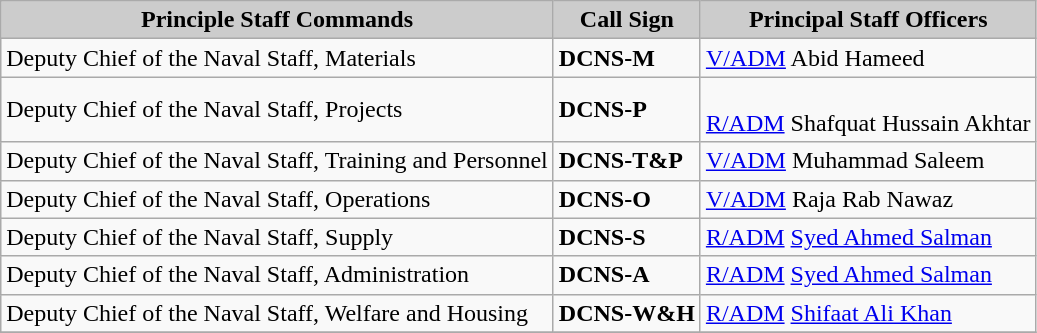<table class="wikitable">
<tr>
<th style="background:#ccc;">Principle Staff Commands</th>
<th style="background:#ccc;">Call Sign</th>
<th style="background:#ccc;">Principal Staff Officers</th>
</tr>
<tr>
<td>Deputy Chief of the Naval Staff, Materials</td>
<td><strong>DCNS-M</strong></td>
<td><a href='#'>V/ADM</a> Abid Hameed</td>
</tr>
<tr>
<td>Deputy Chief of the Naval Staff, Projects</td>
<td><strong>DCNS-P</strong></td>
<td><br><a href='#'>R/ADM</a> Shafquat Hussain Akhtar</td>
</tr>
<tr>
<td>Deputy Chief of the Naval Staff, Training and Personnel</td>
<td><strong>DCNS-T&P</strong></td>
<td><a href='#'>V/ADM</a> Muhammad Saleem</td>
</tr>
<tr>
<td>Deputy Chief of the Naval Staff, Operations</td>
<td><strong>DCNS-O</strong></td>
<td><a href='#'>V/ADM</a> Raja Rab Nawaz</td>
</tr>
<tr>
<td>Deputy Chief of the Naval Staff, Supply</td>
<td><strong>DCNS-S</strong></td>
<td><a href='#'>R/ADM</a> <a href='#'>Syed Ahmed Salman</a></td>
</tr>
<tr>
<td>Deputy Chief of the Naval Staff, Administration</td>
<td><strong>DCNS-A</strong></td>
<td><a href='#'>R/ADM</a> <a href='#'>Syed Ahmed Salman</a></td>
</tr>
<tr>
<td>Deputy Chief of the Naval Staff, Welfare and Housing</td>
<td><strong>DCNS-W&H</strong></td>
<td><a href='#'>R/ADM</a> <a href='#'>Shifaat Ali Khan</a></td>
</tr>
<tr>
</tr>
</table>
